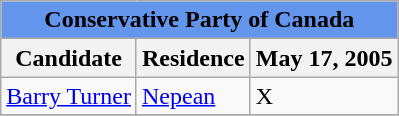<table class="wikitable">
<tr>
<td align="center" bgcolor="cornflowerblue" colspan=3><strong>Conservative Party of Canada</strong></td>
</tr>
<tr>
<th align="left">Candidate</th>
<th align="center">Residence</th>
<th align="left">May 17, 2005</th>
</tr>
<tr>
<td><a href='#'>Barry Turner</a></td>
<td><a href='#'>Nepean</a></td>
<td>X</td>
</tr>
<tr>
</tr>
</table>
